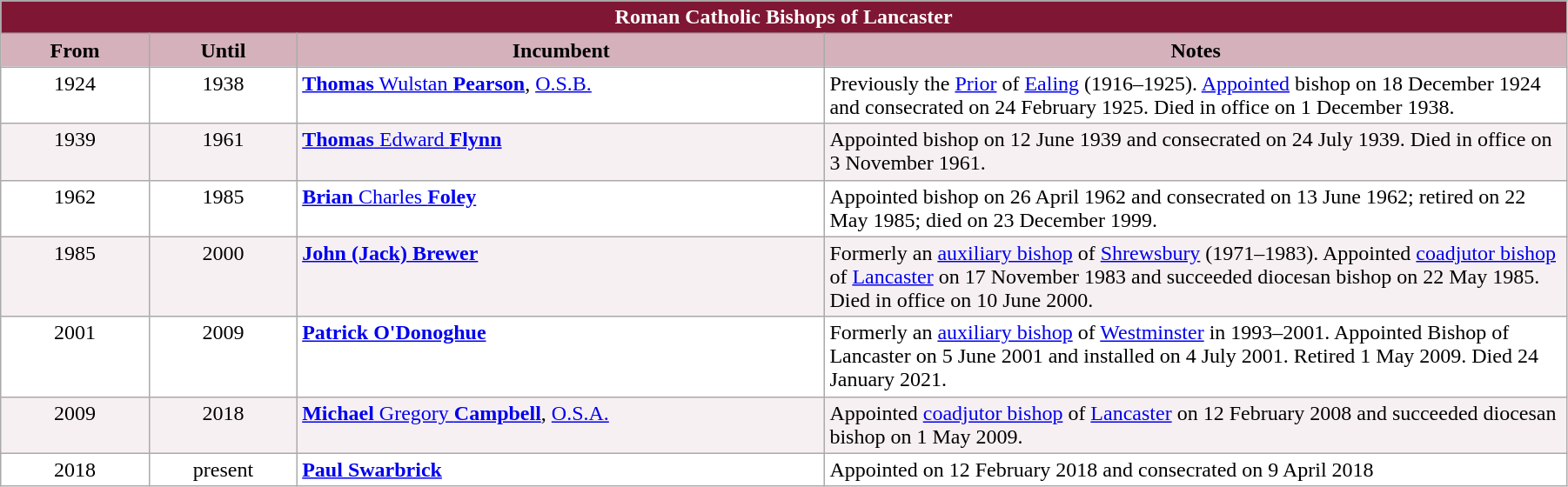<table class="wikitable" style="width:95%"; border="1">
<tr>
<th colspan="4" style="background-color: #7F1734; color: white;">Roman Catholic Bishops of Lancaster</th>
</tr>
<tr valign=center>
<th style="background-color:#D4B1BB" width="9%">From</th>
<th style="background-color:#D4B1BB" width="9%">Until</th>
<th style="background-color:#D4B1BB" width="32%">Incumbent</th>
<th style="background-color:#D4B1BB" width="45%">Notes</th>
</tr>
<tr valign=top bgcolor="white">
<td align=center>1924</td>
<td align=center>1938</td>
<td><a href='#'><strong>Thomas</strong> Wulstan <strong>Pearson</strong></a>, <a href='#'>O.S.B.</a></td>
<td>Previously the <a href='#'>Prior</a> of <a href='#'>Ealing</a> (1916–1925). <a href='#'>Appointed</a> bishop on 18 December 1924 and consecrated on 24 February 1925. Died in office on 1 December 1938.</td>
</tr>
<tr valign=top bgcolor="#F7F0F2">
<td align=center>1939</td>
<td align=center>1961</td>
<td><a href='#'><strong>Thomas</strong> Edward <strong>Flynn</strong></a></td>
<td>Appointed bishop on 12 June 1939 and consecrated on 24 July 1939. Died in office on 3 November 1961.</td>
</tr>
<tr valign=top bgcolor="white">
<td align=center>1962</td>
<td align=center>1985</td>
<td><a href='#'><strong>Brian</strong> Charles <strong>Foley</strong></a></td>
<td>Appointed bishop on 26 April 1962 and consecrated on 13 June 1962; retired on 22 May 1985; died on 23 December 1999.</td>
</tr>
<tr valign=top bgcolor="#F7F0F2">
<td align=center>1985</td>
<td align=center>2000</td>
<td><strong><a href='#'>John (Jack) Brewer</a></strong></td>
<td>Formerly an <a href='#'>auxiliary bishop</a> of <a href='#'>Shrewsbury</a> (1971–1983). Appointed <a href='#'>coadjutor bishop</a> of <a href='#'>Lancaster</a> on 17 November 1983 and succeeded diocesan bishop on 22 May 1985. Died in office on 10 June 2000.</td>
</tr>
<tr valign=top bgcolor="white">
<td align=center>2001</td>
<td align=center>2009</td>
<td><strong><a href='#'>Patrick O'Donoghue</a></strong></td>
<td>Formerly an <a href='#'>auxiliary bishop</a> of <a href='#'>Westminster</a> in 1993–2001. Appointed Bishop of Lancaster on 5 June 2001 and installed on 4 July 2001. Retired 1 May 2009. Died 24 January 2021.</td>
</tr>
<tr valign=top bgcolor="#F7F0F2">
<td align=center>2009</td>
<td align=center>2018</td>
<td><a href='#'><strong>Michael</strong> Gregory <strong>Campbell</strong></a>, <a href='#'>O.S.A.</a></td>
<td>Appointed <a href='#'>coadjutor bishop</a> of <a href='#'>Lancaster</a> on 12 February 2008 and succeeded diocesan bishop on 1 May 2009.</td>
</tr>
<tr valign=top bgcolor="white">
<td align=center>2018</td>
<td align=center>present</td>
<td><strong><a href='#'>Paul Swarbrick</a></strong></td>
<td>Appointed on 12 February 2018 and consecrated on 9 April 2018</td>
</tr>
</table>
